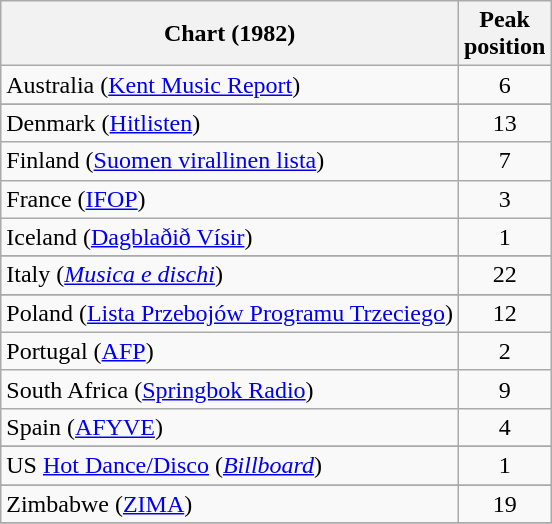<table class="wikitable sortable">
<tr>
<th>Chart (1982)</th>
<th>Peak<br>position</th>
</tr>
<tr>
<td>Australia (<a href='#'>Kent Music Report</a>)</td>
<td align="center">6</td>
</tr>
<tr>
</tr>
<tr>
</tr>
<tr>
<td>Denmark (<a href='#'>Hitlisten</a>)</td>
<td align="center">13</td>
</tr>
<tr>
<td>Finland (<a href='#'>Suomen virallinen lista</a>)</td>
<td align="center">7</td>
</tr>
<tr>
<td>France (<a href='#'>IFOP</a>)</td>
<td align="center">3</td>
</tr>
<tr>
<td>Iceland (<a href='#'>Dagblaðið Vísir</a>)</td>
<td align="center">1</td>
</tr>
<tr>
</tr>
<tr>
<td>Italy (<em><a href='#'>Musica e dischi</a></em>)</td>
<td align="center">22</td>
</tr>
<tr>
</tr>
<tr>
</tr>
<tr>
</tr>
<tr>
<td>Poland (<a href='#'>Lista Przebojów Programu Trzeciego</a>)</td>
<td align="center">12</td>
</tr>
<tr>
<td>Portugal (<a href='#'>AFP</a>)</td>
<td align="center">2</td>
</tr>
<tr>
<td>South Africa (<a href='#'>Springbok Radio</a>)</td>
<td align="center">9</td>
</tr>
<tr>
<td>Spain (<a href='#'>AFYVE</a>)</td>
<td align="center">4</td>
</tr>
<tr>
</tr>
<tr>
</tr>
<tr>
</tr>
<tr>
<td>US <a href='#'>Hot Dance/Disco</a> (<em><a href='#'>Billboard</a></em>)</td>
<td align="center">1</td>
</tr>
<tr>
</tr>
<tr>
<td>Zimbabwe (<a href='#'>ZIMA</a>)</td>
<td style="text-align:center;">19</td>
</tr>
<tr>
</tr>
</table>
